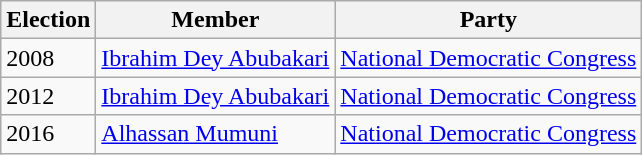<table class="wikitable">
<tr>
<th>Election</th>
<th>Member</th>
<th>Party</th>
</tr>
<tr>
<td>2008</td>
<td><a href='#'>Ibrahim Dey Abubakari</a></td>
<td><a href='#'>National Democratic Congress</a></td>
</tr>
<tr>
<td>2012</td>
<td><a href='#'>Ibrahim Dey Abubakari</a></td>
<td><a href='#'>National Democratic Congress</a></td>
</tr>
<tr>
<td>2016</td>
<td><a href='#'>Alhassan Mumuni</a></td>
<td><a href='#'>National Democratic Congress</a></td>
</tr>
</table>
